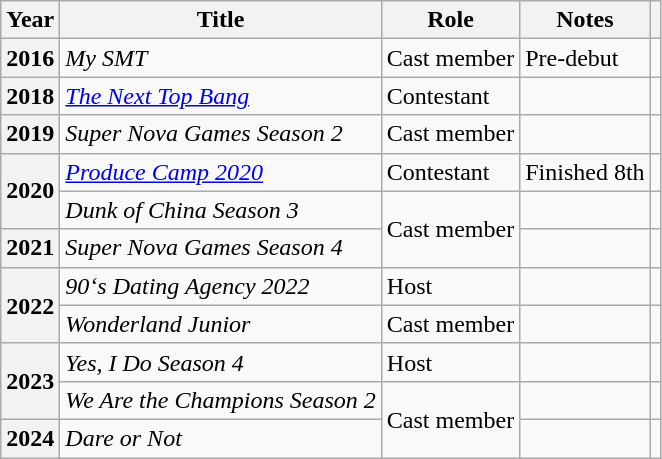<table class="wikitable plainrowheaders sortable">
<tr>
<th scope="col">Year</th>
<th scope="col">Title</th>
<th scope="col">Role</th>
<th>Notes</th>
<th class="unsortable" scope="col"></th>
</tr>
<tr>
<th scope="row">2016</th>
<td><em>My SMT</em></td>
<td>Cast member</td>
<td>Pre-debut</td>
<td style="text-align:center"></td>
</tr>
<tr>
<th scope="row">2018</th>
<td><em><a href='#'>The Next Top Bang</a></em></td>
<td>Contestant</td>
<td></td>
<td style="text-align:center"></td>
</tr>
<tr>
<th scope="row">2019</th>
<td><em>Super Nova Games Season 2</em></td>
<td>Cast member</td>
<td></td>
<td style="text-align:center"></td>
</tr>
<tr>
<th rowspan="2" scope="row">2020</th>
<td><em><a href='#'>Produce Camp 2020</a></em></td>
<td>Contestant</td>
<td>Finished 8th</td>
<td style="text-align:center"></td>
</tr>
<tr>
<td><em>Dunk of China Season 3</em></td>
<td rowspan="2">Cast member</td>
<td></td>
<td style="text-align:center"></td>
</tr>
<tr>
<th scope="row">2021</th>
<td><em>Super Nova Games Season 4</em></td>
<td></td>
<td style="text-align:center"></td>
</tr>
<tr>
<th rowspan="2" scope="row">2022</th>
<td><em>90‘s Dating Agency 2022</em></td>
<td>Host</td>
<td></td>
<td style="text-align:center"></td>
</tr>
<tr>
<td><em>Wonderland Junior</em></td>
<td>Cast member</td>
<td></td>
<td style="text-align:center"></td>
</tr>
<tr>
<th rowspan="2" scope="row">2023</th>
<td><em>Yes, I Do Season 4</em></td>
<td>Host</td>
<td></td>
<td style="text-align:center"></td>
</tr>
<tr>
<td><em>We Are the Champions Season 2</em></td>
<td rowspan="2">Cast member</td>
<td></td>
<td style="text-align:center"></td>
</tr>
<tr>
<th scope="row">2024</th>
<td><em>Dare or Not</em></td>
<td></td>
<td style="text-align:center"></td>
</tr>
</table>
